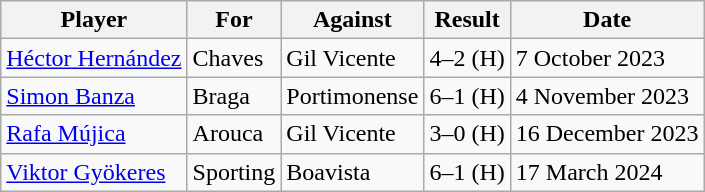<table class="wikitable sortable">
<tr>
<th>Player</th>
<th>For</th>
<th>Against</th>
<th style="text-align:center">Result</th>
<th>Date</th>
</tr>
<tr>
<td> <a href='#'>Héctor Hernández</a></td>
<td>Chaves</td>
<td>Gil Vicente</td>
<td>4–2 (H)</td>
<td>7 October 2023</td>
</tr>
<tr>
<td> <a href='#'>Simon Banza</a></td>
<td>Braga</td>
<td>Portimonense</td>
<td>6–1 (H)</td>
<td>4 November 2023</td>
</tr>
<tr>
<td> <a href='#'>Rafa Mújica</a></td>
<td>Arouca</td>
<td>Gil Vicente</td>
<td>3–0 (H)</td>
<td>16 December 2023</td>
</tr>
<tr>
<td> <a href='#'>Viktor Gyökeres</a></td>
<td>Sporting</td>
<td>Boavista</td>
<td>6–1 (H)</td>
<td>17 March 2024</td>
</tr>
</table>
